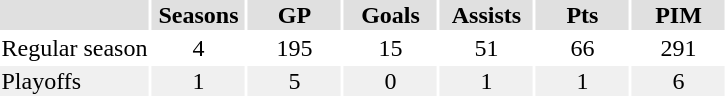<table class="toccolours">
<tr bgcolor="#e0e0e0">
<th></th>
<th width="60">Seasons</th>
<th width="60">GP</th>
<th width="60">Goals</th>
<th width="60">Assists</th>
<th width="60">Pts</th>
<th width="60">PIM</th>
</tr>
<tr align="center">
<td align="left">Regular season</td>
<td>4</td>
<td>195</td>
<td>15</td>
<td>51</td>
<td>66</td>
<td>291</td>
</tr>
<tr align="center" bgcolor="#f0f0f0">
<td align="left">Playoffs</td>
<td>1</td>
<td>5</td>
<td>0</td>
<td>1</td>
<td>1</td>
<td>6</td>
</tr>
</table>
